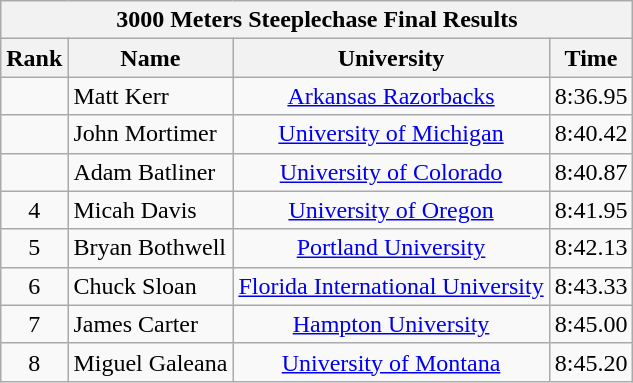<table class="wikitable sortable" style="text-align:center">
<tr>
<th colspan="4">3000 Meters Steeplechase Final Results</th>
</tr>
<tr>
<th>Rank</th>
<th>Name</th>
<th>University</th>
<th>Time</th>
</tr>
<tr>
<td></td>
<td align=left>Matt Kerr</td>
<td><a href='#'>Arkansas Razorbacks</a></td>
<td>8:36.95</td>
</tr>
<tr>
<td></td>
<td align=left>John Mortimer</td>
<td><a href='#'>University of Michigan</a></td>
<td>8:40.42</td>
</tr>
<tr>
<td></td>
<td align=left>Adam Batliner</td>
<td><a href='#'>University of Colorado</a></td>
<td>8:40.87</td>
</tr>
<tr>
<td>4</td>
<td align=left>Micah Davis</td>
<td><a href='#'>University of Oregon</a></td>
<td>8:41.95</td>
</tr>
<tr>
<td>5</td>
<td align=left>Bryan Bothwell</td>
<td><a href='#'>Portland University</a></td>
<td>8:42.13</td>
</tr>
<tr>
<td>6</td>
<td align=left>Chuck Sloan</td>
<td><a href='#'>Florida International University</a></td>
<td>8:43.33</td>
</tr>
<tr>
<td>7</td>
<td align=left>James Carter</td>
<td><a href='#'>Hampton University</a></td>
<td>8:45.00</td>
</tr>
<tr>
<td>8</td>
<td align=left>Miguel Galeana</td>
<td><a href='#'>University of Montana</a></td>
<td>8:45.20</td>
</tr>
</table>
